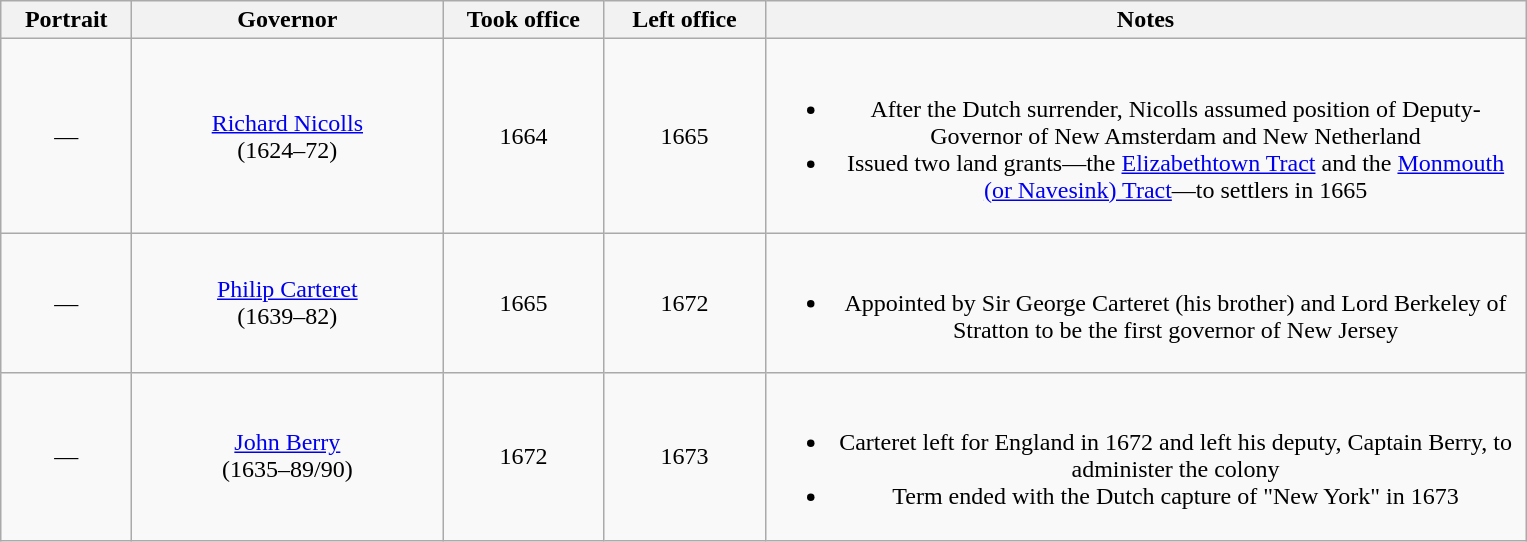<table class="wikitable" style="text-align:center">
<tr>
<th scope=col width=80>Portrait</th>
<th scope=col width=200>Governor</th>
<th scope=col width=100>Took office</th>
<th scope=col width=100>Left office</th>
<th scope=col width=500>Notes</th>
</tr>
<tr>
<td>—</td>
<td><a href='#'>Richard Nicolls</a> <br>(1624–72)</td>
<td>1664</td>
<td>1665</td>
<td><br><ul><li>After the Dutch surrender, Nicolls assumed position of Deputy-Governor of New Amsterdam and New Netherland </li><li>Issued two land grants—the <a href='#'>Elizabethtown Tract</a> and the <a href='#'>Monmouth (or Navesink) Tract</a>—to settlers in 1665 </li></ul></td>
</tr>
<tr>
<td>—</td>
<td><a href='#'>Philip Carteret</a> <br>(1639–82)</td>
<td>1665</td>
<td>1672</td>
<td><br><ul><li>Appointed by Sir George Carteret (his brother) and Lord Berkeley of Stratton to be the first governor of New Jersey </li></ul></td>
</tr>
<tr>
<td>—</td>
<td><a href='#'>John Berry</a> <br>(1635–89/90)</td>
<td>1672</td>
<td>1673</td>
<td><br><ul><li>Carteret left for England in 1672 and left his deputy, Captain Berry, to administer the colony </li><li>Term ended with the Dutch capture of "New York" in 1673</li></ul></td>
</tr>
</table>
